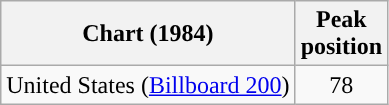<table class="wikitable">
<tr>
<th scope="col">Chart (1984)</th>
<th>Peak<br>position</th>
</tr>
<tr>
<td>United States (<a href='#'>Billboard 200</a>)</td>
<td style="text-align:center;">78</td>
</tr>
</table>
